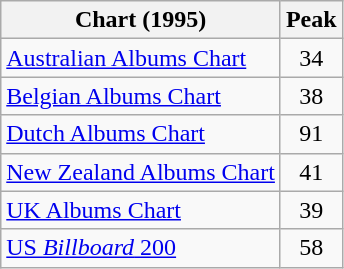<table class="wikitable">
<tr>
<th>Chart (1995)</th>
<th>Peak</th>
</tr>
<tr>
<td><a href='#'>Australian Albums Chart</a></td>
<td align="center">34</td>
</tr>
<tr>
<td><a href='#'>Belgian Albums Chart</a></td>
<td align="center">38</td>
</tr>
<tr>
<td><a href='#'>Dutch Albums Chart</a></td>
<td align="center">91</td>
</tr>
<tr>
<td><a href='#'>New Zealand Albums Chart</a></td>
<td align="center">41</td>
</tr>
<tr>
<td><a href='#'>UK Albums Chart</a></td>
<td align="center">39</td>
</tr>
<tr>
<td><a href='#'>US <em>Billboard</em> 200</a></td>
<td align="center">58</td>
</tr>
</table>
